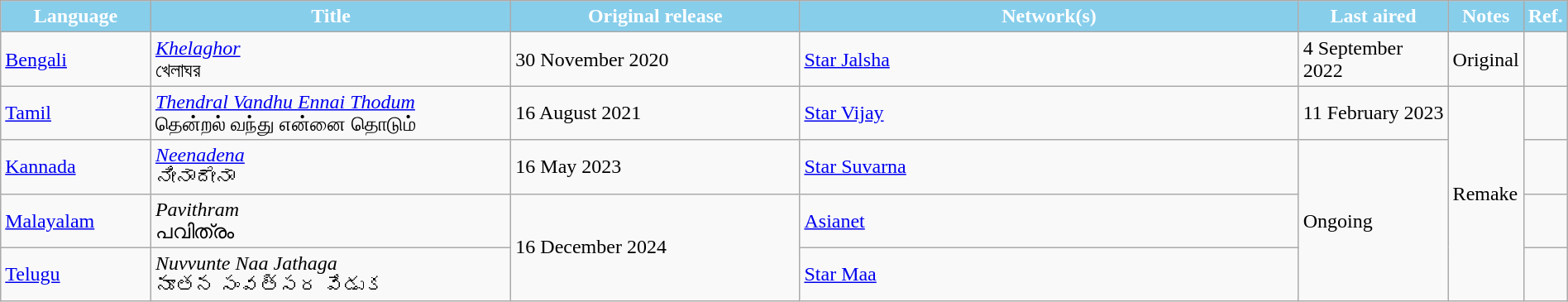<table class="wikitable" style="width: 100%; margin-right: 0;">
<tr style="color:white">
<th style="background:#87CEEB; width:10%;">Language</th>
<th style="background:#87CEEB; width:25%;">Title</th>
<th style="background:#87CEEB; width:20%;">Original release</th>
<th style="background:#87CEEB; width:35%;">Network(s)</th>
<th style="background:#87CEEB; width:30%;">Last aired</th>
<th style="background:#87CEEB; width:15%;">Notes</th>
<th style="background:#87CEEB; width:15%;">Ref.</th>
</tr>
<tr>
<td><a href='#'>Bengali</a></td>
<td><em><a href='#'>Khelaghor</a></em> <br> খেলাঘর</td>
<td>30 November 2020</td>
<td><a href='#'>Star Jalsha</a></td>
<td>4 September 2022</td>
<td>Original</td>
<td></td>
</tr>
<tr>
<td><a href='#'>Tamil</a></td>
<td><em><a href='#'>Thendral Vandhu Ennai Thodum</a></em> <br> தென்றல் வந்து என்னை தொடும்</td>
<td>16 August 2021</td>
<td><a href='#'>Star Vijay</a></td>
<td>11 February 2023</td>
<td Rowspan=4>Remake</td>
<td></td>
</tr>
<tr>
<td><a href='#'>Kannada</a></td>
<td><em><a href='#'>Neenadena</a></em> <br> ನೀನಾದೇನಾ</td>
<td>16 May 2023</td>
<td><a href='#'>Star Suvarna</a></td>
<td Rowspan=3>Ongoing</td>
<td></td>
</tr>
<tr>
<td><a href='#'>Malayalam</a></td>
<td><em>Pavithram</em> <br> പവിത്രം</td>
<td Rowspan=2>16 December 2024</td>
<td><a href='#'>Asianet</a></td>
<td></td>
</tr>
<tr>
<td><a href='#'>Telugu</a></td>
<td><em>Nuvvunte Naa Jathaga</em> <br> నూతన సంవత్సర వేడుక</td>
<td><a href='#'>Star Maa</a></td>
<td></td>
</tr>
</table>
